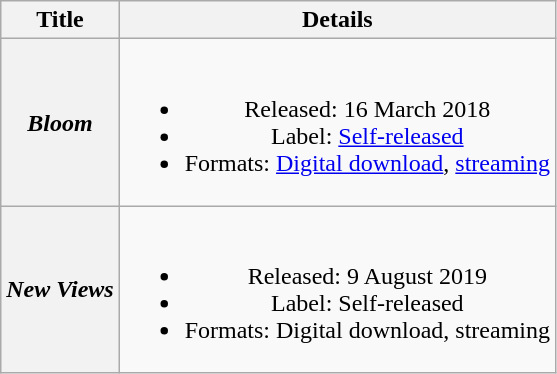<table class="wikitable plainrowheaders" style="text-align:center;">
<tr>
<th>Title</th>
<th>Details</th>
</tr>
<tr>
<th scope="row"><em>Bloom</em></th>
<td><br><ul><li>Released: 16 March 2018</li><li>Label: <a href='#'>Self-released</a></li><li>Formats: <a href='#'>Digital download</a>, <a href='#'>streaming</a></li></ul></td>
</tr>
<tr>
<th scope="row"><em>New Views</em></th>
<td><br><ul><li>Released: 9 August 2019</li><li>Label: Self-released</li><li>Formats: Digital download, streaming</li></ul></td>
</tr>
</table>
